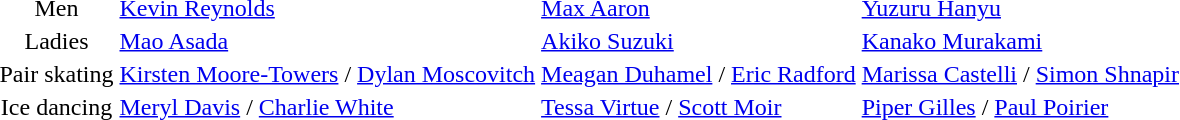<table>
<tr>
<td align=center>Men</td>
<td> <a href='#'>Kevin Reynolds</a></td>
<td> <a href='#'>Max Aaron</a></td>
<td> <a href='#'>Yuzuru Hanyu</a></td>
</tr>
<tr>
<td align=center>Ladies</td>
<td> <a href='#'>Mao Asada</a></td>
<td> <a href='#'>Akiko Suzuki</a></td>
<td> <a href='#'>Kanako Murakami</a></td>
</tr>
<tr>
<td align=center>Pair skating</td>
<td> <a href='#'>Kirsten Moore-Towers</a> / <a href='#'>Dylan Moscovitch</a></td>
<td> <a href='#'>Meagan Duhamel</a> / <a href='#'>Eric Radford</a></td>
<td> <a href='#'>Marissa Castelli</a> / <a href='#'>Simon Shnapir</a></td>
</tr>
<tr>
<td align=center>Ice dancing</td>
<td> <a href='#'>Meryl Davis</a> / <a href='#'>Charlie White</a></td>
<td> <a href='#'>Tessa Virtue</a> / <a href='#'>Scott Moir</a></td>
<td> <a href='#'>Piper Gilles</a> / <a href='#'>Paul Poirier</a></td>
</tr>
</table>
